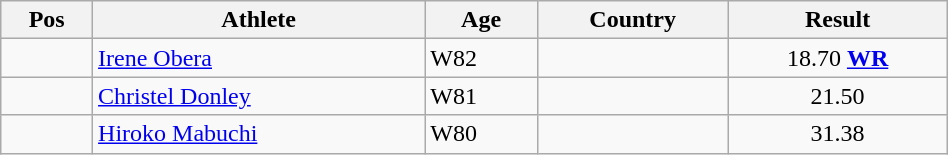<table class="wikitable"  style="text-align:center; width:50%;">
<tr>
<th>Pos</th>
<th>Athlete</th>
<th>Age</th>
<th>Country</th>
<th>Result</th>
</tr>
<tr>
<td align=center></td>
<td align=left><a href='#'>Irene Obera</a></td>
<td align=left>W82</td>
<td align=left></td>
<td>18.70   <strong><a href='#'>WR</a></strong></td>
</tr>
<tr>
<td align=center></td>
<td align=left><a href='#'>Christel Donley</a></td>
<td align=left>W81</td>
<td align=left></td>
<td>21.50</td>
</tr>
<tr>
<td align=center></td>
<td align=left><a href='#'>Hiroko Mabuchi</a></td>
<td align=left>W80</td>
<td align=left></td>
<td>31.38</td>
</tr>
</table>
